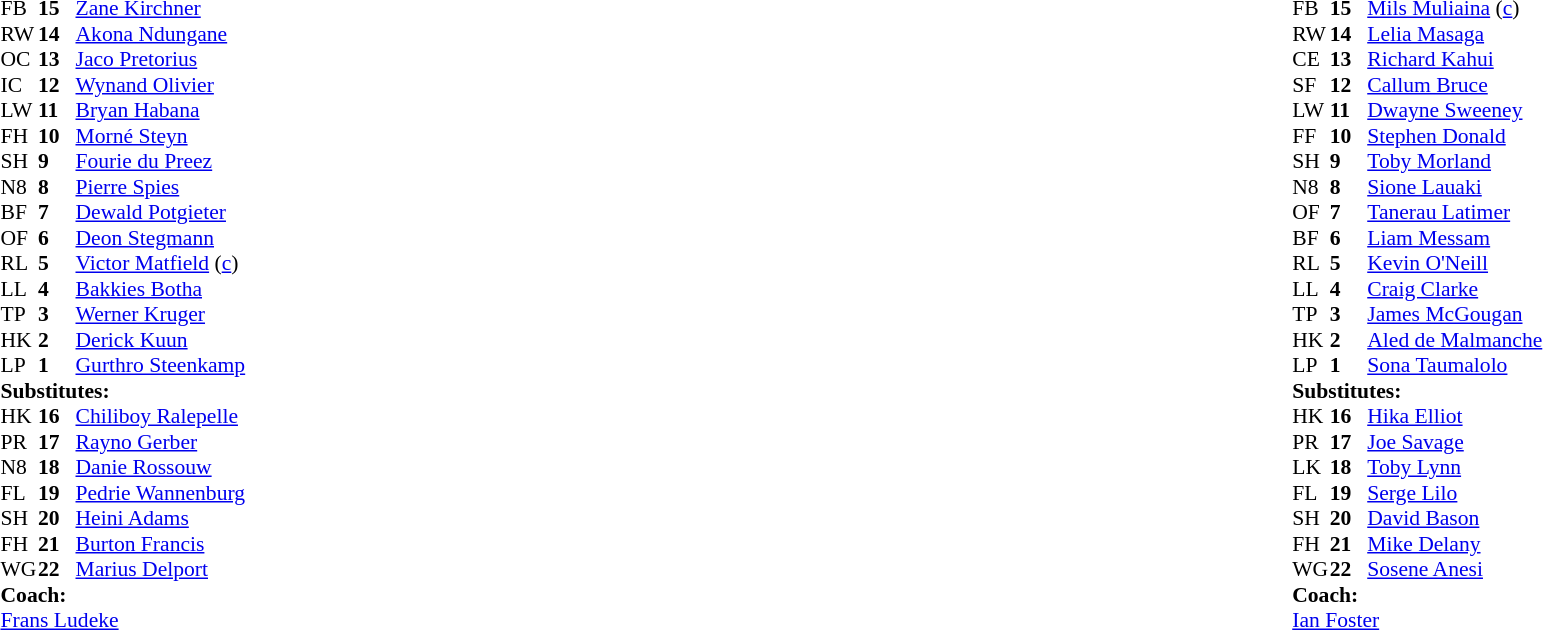<table width="100%">
<tr>
<td valign="top" width="50%"><br><table style="font-size: 90%" cellspacing="0" cellpadding="0">
<tr>
<th width="25"></th>
<th width="25"></th>
</tr>
<tr>
<td>FB</td>
<td><strong>15</strong></td>
<td><a href='#'>Zane Kirchner</a></td>
</tr>
<tr>
<td>RW</td>
<td><strong>14</strong></td>
<td><a href='#'>Akona Ndungane</a></td>
</tr>
<tr>
<td>OC</td>
<td><strong>13</strong></td>
<td><a href='#'>Jaco Pretorius</a></td>
</tr>
<tr>
<td>IC</td>
<td><strong>12</strong></td>
<td><a href='#'>Wynand Olivier</a></td>
</tr>
<tr>
<td>LW</td>
<td><strong>11</strong></td>
<td><a href='#'>Bryan Habana</a></td>
</tr>
<tr>
<td>FH</td>
<td><strong>10</strong></td>
<td><a href='#'>Morné Steyn</a></td>
</tr>
<tr>
<td>SH</td>
<td><strong>9</strong></td>
<td><a href='#'>Fourie du Preez</a></td>
</tr>
<tr>
<td>N8</td>
<td><strong>8</strong></td>
<td><a href='#'>Pierre Spies</a></td>
</tr>
<tr>
<td>BF</td>
<td><strong>7</strong></td>
<td><a href='#'>Dewald Potgieter</a></td>
</tr>
<tr>
<td>OF</td>
<td><strong>6</strong></td>
<td><a href='#'>Deon Stegmann</a></td>
</tr>
<tr>
<td>RL</td>
<td><strong>5</strong></td>
<td><a href='#'>Victor Matfield</a> (<a href='#'>c</a>)</td>
</tr>
<tr>
<td>LL</td>
<td><strong>4</strong></td>
<td><a href='#'>Bakkies Botha</a></td>
</tr>
<tr>
<td>TP</td>
<td><strong>3</strong></td>
<td><a href='#'>Werner Kruger</a></td>
</tr>
<tr>
<td>HK</td>
<td><strong>2</strong></td>
<td><a href='#'>Derick Kuun</a></td>
</tr>
<tr>
<td>LP</td>
<td><strong>1</strong></td>
<td><a href='#'>Gurthro Steenkamp</a></td>
</tr>
<tr>
<td colspan=3><strong>Substitutes:</strong></td>
</tr>
<tr>
<td>HK</td>
<td><strong>16</strong></td>
<td><a href='#'>Chiliboy Ralepelle</a></td>
</tr>
<tr>
<td>PR</td>
<td><strong>17</strong></td>
<td><a href='#'>Rayno Gerber</a></td>
</tr>
<tr>
<td>N8</td>
<td><strong>18</strong></td>
<td><a href='#'>Danie Rossouw</a></td>
</tr>
<tr>
<td>FL</td>
<td><strong>19</strong></td>
<td><a href='#'>Pedrie Wannenburg</a></td>
</tr>
<tr>
<td>SH</td>
<td><strong>20</strong></td>
<td><a href='#'>Heini Adams</a></td>
</tr>
<tr>
<td>FH</td>
<td><strong>21</strong></td>
<td><a href='#'>Burton Francis</a></td>
</tr>
<tr>
<td>WG</td>
<td><strong>22</strong></td>
<td><a href='#'>Marius Delport</a></td>
</tr>
<tr>
<td colspan="3"><strong>Coach:</strong></td>
</tr>
<tr>
<td colspan="4"> <a href='#'>Frans Ludeke</a></td>
</tr>
</table>
</td>
<td valign="top" width="50%"><br><table style="font-size: 90%" cellspacing="0" cellpadding="0" align="center">
<tr>
<th width="25"></th>
<th width="25"></th>
</tr>
<tr>
<td>FB</td>
<td><strong>15</strong></td>
<td><a href='#'>Mils Muliaina</a> (<a href='#'>c</a>)</td>
</tr>
<tr>
<td>RW</td>
<td><strong>14</strong></td>
<td><a href='#'>Lelia Masaga</a></td>
</tr>
<tr>
<td>CE</td>
<td><strong>13</strong></td>
<td><a href='#'>Richard Kahui</a></td>
</tr>
<tr>
<td>SF</td>
<td><strong>12</strong></td>
<td><a href='#'>Callum Bruce</a></td>
</tr>
<tr>
<td>LW</td>
<td><strong>11</strong></td>
<td><a href='#'>Dwayne Sweeney</a></td>
</tr>
<tr>
<td>FF</td>
<td><strong>10</strong></td>
<td><a href='#'>Stephen Donald</a></td>
</tr>
<tr>
<td>SH</td>
<td><strong>9</strong></td>
<td><a href='#'>Toby Morland</a></td>
</tr>
<tr>
<td>N8</td>
<td><strong>8</strong></td>
<td><a href='#'>Sione Lauaki</a></td>
</tr>
<tr>
<td>OF</td>
<td><strong>7</strong></td>
<td><a href='#'>Tanerau Latimer</a></td>
</tr>
<tr>
<td>BF</td>
<td><strong>6</strong></td>
<td><a href='#'>Liam Messam</a></td>
</tr>
<tr>
<td>RL</td>
<td><strong>5</strong></td>
<td><a href='#'>Kevin O'Neill</a></td>
</tr>
<tr>
<td>LL</td>
<td><strong>4</strong></td>
<td><a href='#'>Craig Clarke</a></td>
</tr>
<tr>
<td>TP</td>
<td><strong>3</strong></td>
<td><a href='#'>James McGougan</a></td>
</tr>
<tr>
<td>HK</td>
<td><strong>2</strong></td>
<td><a href='#'>Aled de Malmanche</a></td>
</tr>
<tr>
<td>LP</td>
<td><strong>1</strong></td>
<td><a href='#'>Sona Taumalolo</a></td>
</tr>
<tr>
<td colspan=3><strong>Substitutes:</strong></td>
</tr>
<tr>
<td>HK</td>
<td><strong>16</strong></td>
<td><a href='#'>Hika Elliot</a></td>
</tr>
<tr>
<td>PR</td>
<td><strong>17</strong></td>
<td><a href='#'>Joe Savage</a></td>
</tr>
<tr>
<td>LK</td>
<td><strong>18</strong></td>
<td><a href='#'>Toby Lynn</a></td>
</tr>
<tr>
<td>FL</td>
<td><strong>19</strong></td>
<td><a href='#'>Serge Lilo</a></td>
</tr>
<tr>
<td>SH</td>
<td><strong>20</strong></td>
<td><a href='#'>David Bason</a></td>
</tr>
<tr>
<td>FH</td>
<td><strong>21</strong></td>
<td><a href='#'>Mike Delany</a></td>
</tr>
<tr>
<td>WG</td>
<td><strong>22</strong></td>
<td><a href='#'>Sosene Anesi</a></td>
</tr>
<tr>
<td colspan="3"><strong>Coach:</strong></td>
</tr>
<tr>
<td colspan="4"> <a href='#'>Ian Foster</a></td>
</tr>
</table>
</td>
</tr>
</table>
